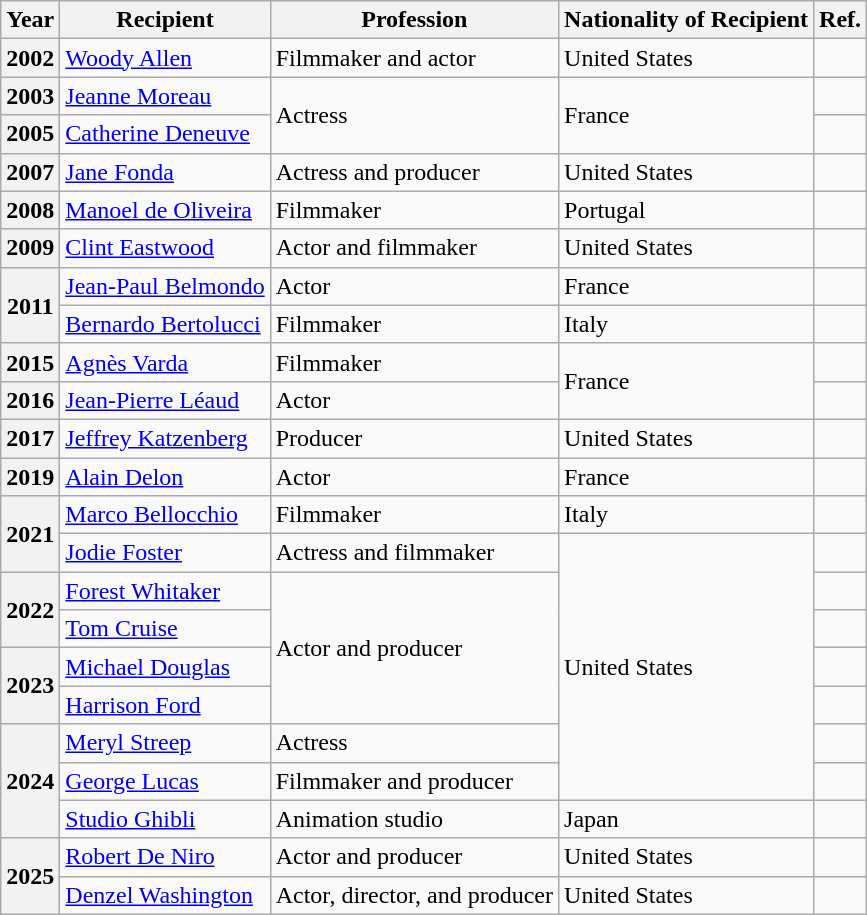<table class="wikitable">
<tr>
<th>Year</th>
<th>Recipient</th>
<th>Profession</th>
<th>Nationality of Recipient</th>
<th>Ref.</th>
</tr>
<tr>
<th>2002</th>
<td><a href='#'>Woody Allen</a></td>
<td>Filmmaker and actor</td>
<td>United States</td>
<td></td>
</tr>
<tr>
<th>2003</th>
<td><a href='#'>Jeanne Moreau</a></td>
<td rowspan="2">Actress</td>
<td rowspan="2">France</td>
<td></td>
</tr>
<tr>
<th>2005</th>
<td><a href='#'>Catherine Deneuve</a></td>
<td></td>
</tr>
<tr>
<th>2007</th>
<td><a href='#'>Jane Fonda</a></td>
<td>Actress and producer</td>
<td>United States</td>
<td></td>
</tr>
<tr>
<th>2008</th>
<td><a href='#'>Manoel de Oliveira</a></td>
<td>Filmmaker</td>
<td>Portugal</td>
<td></td>
</tr>
<tr>
<th>2009</th>
<td><a href='#'>Clint Eastwood</a></td>
<td>Actor and filmmaker</td>
<td>United States</td>
<td></td>
</tr>
<tr>
<th rowspan="2">2011</th>
<td><a href='#'>Jean-Paul Belmondo</a></td>
<td>Actor</td>
<td>France</td>
<td></td>
</tr>
<tr>
<td><a href='#'>Bernardo Bertolucci</a></td>
<td>Filmmaker</td>
<td>Italy</td>
<td></td>
</tr>
<tr>
<th>2015</th>
<td><a href='#'>Agnès Varda</a></td>
<td>Filmmaker</td>
<td rowspan="2">France</td>
<td></td>
</tr>
<tr>
<th>2016</th>
<td><a href='#'>Jean-Pierre Léaud</a></td>
<td>Actor</td>
<td></td>
</tr>
<tr>
<th>2017</th>
<td><a href='#'>Jeffrey Katzenberg</a></td>
<td>Producer</td>
<td>United States</td>
<td></td>
</tr>
<tr>
<th>2019</th>
<td><a href='#'>Alain Delon</a></td>
<td>Actor</td>
<td>France</td>
<td></td>
</tr>
<tr>
<th rowspan="2">2021</th>
<td><a href='#'>Marco Bellocchio</a></td>
<td>Filmmaker</td>
<td>Italy</td>
<td></td>
</tr>
<tr>
<td><a href='#'>Jodie Foster</a></td>
<td>Actress and filmmaker</td>
<td rowspan="7">United States</td>
<td></td>
</tr>
<tr>
<th rowspan="2">2022</th>
<td><a href='#'>Forest Whitaker</a></td>
<td rowspan="4">Actor and producer</td>
<td></td>
</tr>
<tr>
<td><a href='#'>Tom Cruise</a></td>
<td></td>
</tr>
<tr>
<th rowspan="2">2023</th>
<td><a href='#'>Michael Douglas</a></td>
<td></td>
</tr>
<tr>
<td><a href='#'>Harrison Ford</a></td>
<td></td>
</tr>
<tr>
<th rowspan="3">2024</th>
<td><a href='#'>Meryl Streep</a></td>
<td>Actress</td>
<td></td>
</tr>
<tr>
<td><a href='#'>George Lucas</a></td>
<td>Filmmaker and producer</td>
<td></td>
</tr>
<tr>
<td><a href='#'>Studio Ghibli</a></td>
<td>Animation studio</td>
<td>Japan</td>
<td></td>
</tr>
<tr>
<th rowspan="2">2025</th>
<td><a href='#'>Robert De Niro</a></td>
<td>Actor and producer</td>
<td>United States</td>
<td></td>
</tr>
<tr>
<td><a href='#'>Denzel Washington</a></td>
<td>Actor, director, and producer</td>
<td>United States</td>
<td></td>
</tr>
</table>
